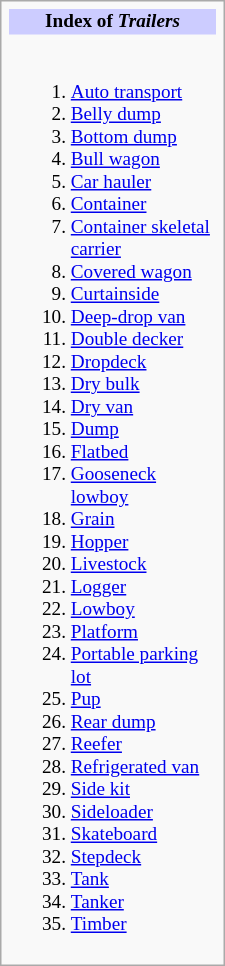<table class="infobox collapsible collapsed" style="width:150px;">
<tr>
<th style="background:#ccf;font-size:80%;">Index of <em>Trailers</em></th>
</tr>
<tr>
<td style="font-size:80%;"><br><ol><li><a href='#'>Auto transport</a></li><li><a href='#'>Belly dump</a></li><li><a href='#'>Bottom dump</a></li><li><a href='#'>Bull wagon</a></li><li><a href='#'>Car hauler</a></li><li><a href='#'>Container</a></li><li><a href='#'>Container skeletal carrier</a></li><li><a href='#'>Covered wagon</a></li><li><a href='#'>Curtainside</a></li><li><a href='#'>Deep-drop van</a></li><li><a href='#'>Double decker</a></li><li><a href='#'>Dropdeck</a></li><li><a href='#'>Dry bulk</a></li><li><a href='#'>Dry van</a></li><li><a href='#'>Dump</a></li><li><a href='#'>Flatbed</a></li><li><a href='#'>Gooseneck lowboy</a></li><li><a href='#'>Grain</a></li><li><a href='#'>Hopper</a></li><li><a href='#'>Livestock</a></li><li><a href='#'>Logger</a></li><li><a href='#'>Lowboy</a></li><li><a href='#'>Platform</a></li><li><a href='#'>Portable parking lot</a></li><li><a href='#'>Pup</a></li><li><a href='#'>Rear dump</a></li><li><a href='#'>Reefer</a></li><li><a href='#'>Refrigerated van</a></li><li><a href='#'>Side kit</a></li><li><a href='#'>Sideloader</a></li><li><a href='#'>Skateboard</a></li><li><a href='#'>Stepdeck</a></li><li><a href='#'>Tank</a></li><li><a href='#'>Tanker</a></li><li><a href='#'>Timber</a></li></ol></td>
</tr>
</table>
